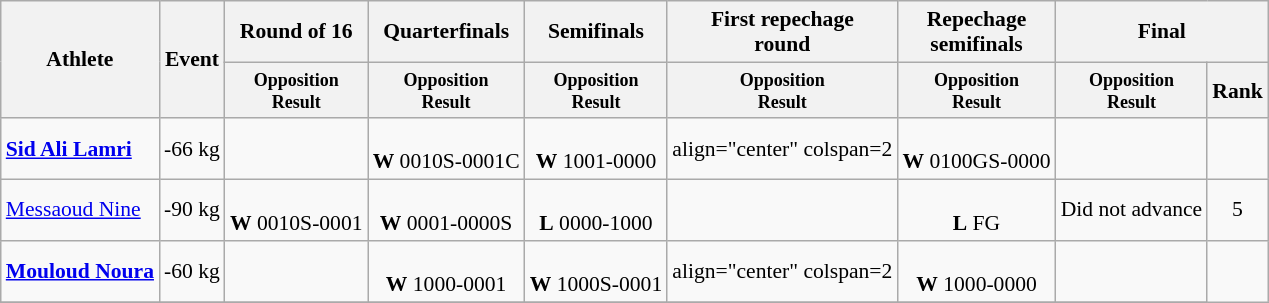<table class="wikitable" style="font-size:90%">
<tr>
<th rowspan="2">Athlete</th>
<th rowspan="2">Event</th>
<th>Round of 16</th>
<th>Quarterfinals</th>
<th>Semifinals</th>
<th>First repechage <br>round</th>
<th>Repechage <br>semifinals</th>
<th colspan="2">Final</th>
</tr>
<tr>
<th style="line-height:1em"><small>Opposition<br>Result</small></th>
<th style="line-height:1em"><small>Opposition<br>Result</small></th>
<th style="line-height:1em"><small>Opposition<br>Result</small></th>
<th style="line-height:1em"><small>Opposition<br>Result</small></th>
<th style="line-height:1em"><small>Opposition<br>Result</small></th>
<th style="line-height:1em"><small>Opposition<br>Result</small></th>
<th style="line-height:1em">Rank</th>
</tr>
<tr>
<td><strong><a href='#'>Sid Ali Lamri</a></strong></td>
<td>-66 kg</td>
<td></td>
<td align=center><br><strong>W</strong> 0010S-0001C</td>
<td align=center><br><strong>W</strong> 1001-0000</td>
<td>align="center" colspan=2 </td>
<td align=center><br><strong>W</strong> 0100GS-0000</td>
<td align=center></td>
</tr>
<tr>
<td><a href='#'>Messaoud Nine</a></td>
<td>-90 kg</td>
<td align=center><br><strong>W</strong> 0010S-0001</td>
<td align=center><br><strong>W</strong> 0001-0000S</td>
<td align=center><br><strong>L</strong> 0000-1000</td>
<td></td>
<td align=center><br><strong>L</strong> FG</td>
<td align=center>Did not advance</td>
<td align=center>5</td>
</tr>
<tr>
<td><strong><a href='#'>Mouloud Noura</a></strong></td>
<td>-60 kg</td>
<td></td>
<td align=center><br><strong>W</strong> 1000-0001</td>
<td align=center><br><strong>W</strong> 1000S-0001</td>
<td>align="center" colspan=2 </td>
<td align=center><br><strong>W</strong> 1000-0000</td>
<td align=center></td>
</tr>
<tr>
</tr>
</table>
